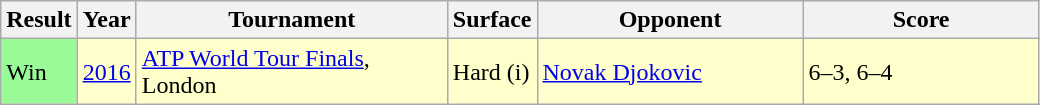<table class="sortable wikitable">
<tr>
<th>Result</th>
<th>Year</th>
<th width=200>Tournament</th>
<th>Surface</th>
<th width=170>Opponent</th>
<th width=150 class="unsortable">Score</th>
</tr>
<tr style="background:#ffc;">
<td bgcolor=98FB98>Win</td>
<td><a href='#'>2016</a></td>
<td><a href='#'>ATP World Tour Finals</a>, London</td>
<td>Hard (i)</td>
<td> <a href='#'>Novak Djokovic</a></td>
<td>6–3, 6–4</td>
</tr>
</table>
